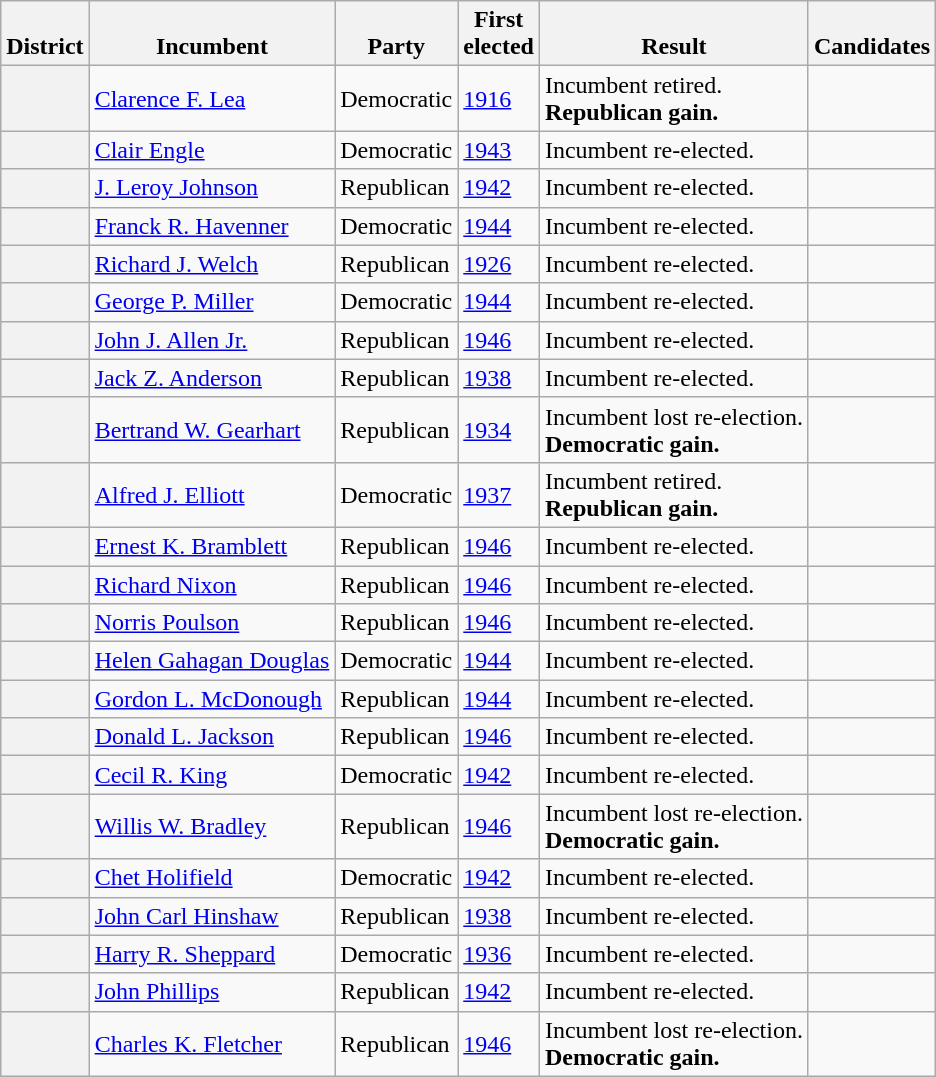<table class=wikitable>
<tr valign=bottom>
<th>District</th>
<th>Incumbent</th>
<th>Party</th>
<th>First<br>elected</th>
<th>Result</th>
<th>Candidates</th>
</tr>
<tr>
<th></th>
<td><a href='#'>Clarence F. Lea</a></td>
<td>Democratic</td>
<td><a href='#'>1916</a></td>
<td>Incumbent retired.<br><strong>Republican gain.</strong></td>
<td nowrap></td>
</tr>
<tr>
<th></th>
<td><a href='#'>Clair Engle</a></td>
<td>Democratic</td>
<td><a href='#'>1943 </a></td>
<td>Incumbent re-elected.</td>
<td nowrap></td>
</tr>
<tr>
<th></th>
<td><a href='#'>J. Leroy Johnson</a></td>
<td>Republican</td>
<td><a href='#'>1942</a></td>
<td>Incumbent re-elected.</td>
<td nowrap></td>
</tr>
<tr>
<th></th>
<td><a href='#'>Franck R. Havenner</a></td>
<td>Democratic</td>
<td><a href='#'>1944</a></td>
<td>Incumbent re-elected.</td>
<td nowrap></td>
</tr>
<tr>
<th></th>
<td><a href='#'>Richard J. Welch</a></td>
<td>Republican</td>
<td><a href='#'>1926</a></td>
<td>Incumbent re-elected.</td>
<td nowrap></td>
</tr>
<tr>
<th></th>
<td><a href='#'>George P. Miller</a></td>
<td>Democratic</td>
<td><a href='#'>1944</a></td>
<td>Incumbent re-elected.</td>
<td nowrap></td>
</tr>
<tr>
<th></th>
<td><a href='#'>John J. Allen Jr.</a></td>
<td>Republican</td>
<td><a href='#'>1946</a></td>
<td>Incumbent re-elected.</td>
<td nowrap></td>
</tr>
<tr>
<th></th>
<td><a href='#'>Jack Z. Anderson</a></td>
<td>Republican</td>
<td><a href='#'>1938</a></td>
<td>Incumbent re-elected.</td>
<td nowrap></td>
</tr>
<tr>
<th></th>
<td><a href='#'>Bertrand W. Gearhart</a></td>
<td>Republican</td>
<td><a href='#'>1934</a></td>
<td>Incumbent lost re-election.<br><strong>Democratic gain.</strong></td>
<td nowrap></td>
</tr>
<tr>
<th></th>
<td><a href='#'>Alfred J. Elliott</a></td>
<td>Democratic</td>
<td><a href='#'>1937 </a></td>
<td>Incumbent retired.<br><strong>Republican gain.</strong></td>
<td nowrap></td>
</tr>
<tr>
<th></th>
<td><a href='#'>Ernest K. Bramblett</a></td>
<td>Republican</td>
<td><a href='#'>1946</a></td>
<td>Incumbent re-elected.</td>
<td nowrap></td>
</tr>
<tr>
<th></th>
<td><a href='#'>Richard Nixon</a></td>
<td>Republican</td>
<td><a href='#'>1946</a></td>
<td>Incumbent re-elected.</td>
<td nowrap></td>
</tr>
<tr>
<th></th>
<td><a href='#'>Norris Poulson</a></td>
<td>Republican</td>
<td><a href='#'>1946</a></td>
<td>Incumbent re-elected.</td>
<td nowrap></td>
</tr>
<tr>
<th></th>
<td><a href='#'>Helen Gahagan Douglas</a></td>
<td>Democratic</td>
<td><a href='#'>1944</a></td>
<td>Incumbent re-elected.</td>
<td nowrap></td>
</tr>
<tr>
<th></th>
<td><a href='#'>Gordon L. McDonough</a></td>
<td>Republican</td>
<td><a href='#'>1944</a></td>
<td>Incumbent re-elected.</td>
<td nowrap></td>
</tr>
<tr>
<th></th>
<td><a href='#'>Donald L. Jackson</a></td>
<td>Republican</td>
<td><a href='#'>1946</a></td>
<td>Incumbent re-elected.</td>
<td nowrap></td>
</tr>
<tr>
<th></th>
<td><a href='#'>Cecil R. King</a></td>
<td>Democratic</td>
<td><a href='#'>1942</a></td>
<td>Incumbent re-elected.</td>
<td nowrap></td>
</tr>
<tr>
<th></th>
<td><a href='#'>Willis W. Bradley</a></td>
<td>Republican</td>
<td><a href='#'>1946</a></td>
<td>Incumbent lost re-election.<br><strong>Democratic gain.</strong></td>
<td nowrap></td>
</tr>
<tr>
<th></th>
<td><a href='#'>Chet Holifield</a></td>
<td>Democratic</td>
<td><a href='#'>1942</a></td>
<td>Incumbent re-elected.</td>
<td nowrap></td>
</tr>
<tr>
<th></th>
<td><a href='#'>John Carl Hinshaw</a></td>
<td>Republican</td>
<td><a href='#'>1938</a></td>
<td>Incumbent re-elected.</td>
<td nowrap></td>
</tr>
<tr>
<th></th>
<td><a href='#'>Harry R. Sheppard</a></td>
<td>Democratic</td>
<td><a href='#'>1936</a></td>
<td>Incumbent re-elected.</td>
<td nowrap></td>
</tr>
<tr>
<th></th>
<td><a href='#'>John Phillips</a></td>
<td>Republican</td>
<td><a href='#'>1942</a></td>
<td>Incumbent re-elected.</td>
<td nowrap></td>
</tr>
<tr>
<th></th>
<td><a href='#'>Charles K. Fletcher</a></td>
<td>Republican</td>
<td><a href='#'>1946</a></td>
<td>Incumbent lost re-election.<br><strong>Democratic gain.</strong></td>
<td nowrap></td>
</tr>
</table>
